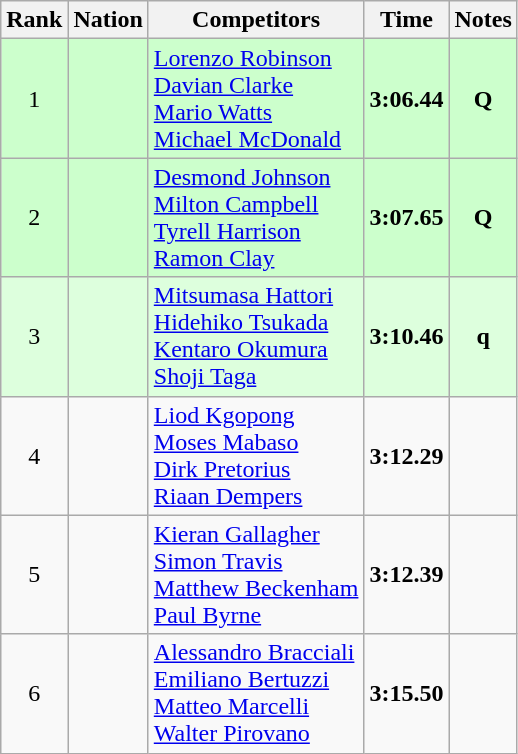<table class="wikitable sortable" style="text-align:center">
<tr>
<th>Rank</th>
<th>Nation</th>
<th>Competitors</th>
<th>Time</th>
<th>Notes</th>
</tr>
<tr bgcolor=ccffcc>
<td>1</td>
<td align=left></td>
<td align=left><a href='#'>Lorenzo Robinson</a><br><a href='#'>Davian Clarke</a><br><a href='#'>Mario Watts</a><br><a href='#'>Michael McDonald</a></td>
<td><strong>3:06.44</strong></td>
<td><strong>Q</strong></td>
</tr>
<tr bgcolor=ccffcc>
<td>2</td>
<td align=left></td>
<td align=left><a href='#'>Desmond Johnson</a><br><a href='#'>Milton Campbell</a><br><a href='#'>Tyrell Harrison</a><br><a href='#'>Ramon Clay</a></td>
<td><strong>3:07.65</strong></td>
<td><strong>Q</strong></td>
</tr>
<tr bgcolor=ddffdd>
<td>3</td>
<td align=left></td>
<td align=left><a href='#'>Mitsumasa Hattori</a><br><a href='#'>Hidehiko Tsukada</a><br><a href='#'>Kentaro Okumura</a><br><a href='#'>Shoji Taga</a></td>
<td><strong>3:10.46</strong></td>
<td><strong>q</strong></td>
</tr>
<tr>
<td>4</td>
<td align=left></td>
<td align=left><a href='#'>Liod Kgopong</a><br><a href='#'>Moses Mabaso</a><br><a href='#'>Dirk Pretorius</a><br><a href='#'>Riaan Dempers</a></td>
<td><strong>3:12.29</strong></td>
<td></td>
</tr>
<tr>
<td>5</td>
<td align=left></td>
<td align=left><a href='#'>Kieran Gallagher</a><br><a href='#'>Simon Travis</a><br><a href='#'>Matthew Beckenham</a><br><a href='#'>Paul Byrne</a></td>
<td><strong>3:12.39</strong></td>
<td></td>
</tr>
<tr>
<td>6</td>
<td align=left></td>
<td align=left><a href='#'>Alessandro Bracciali</a><br><a href='#'>Emiliano Bertuzzi</a><br><a href='#'>Matteo Marcelli</a><br><a href='#'>Walter Pirovano</a></td>
<td><strong>3:15.50</strong></td>
<td></td>
</tr>
</table>
